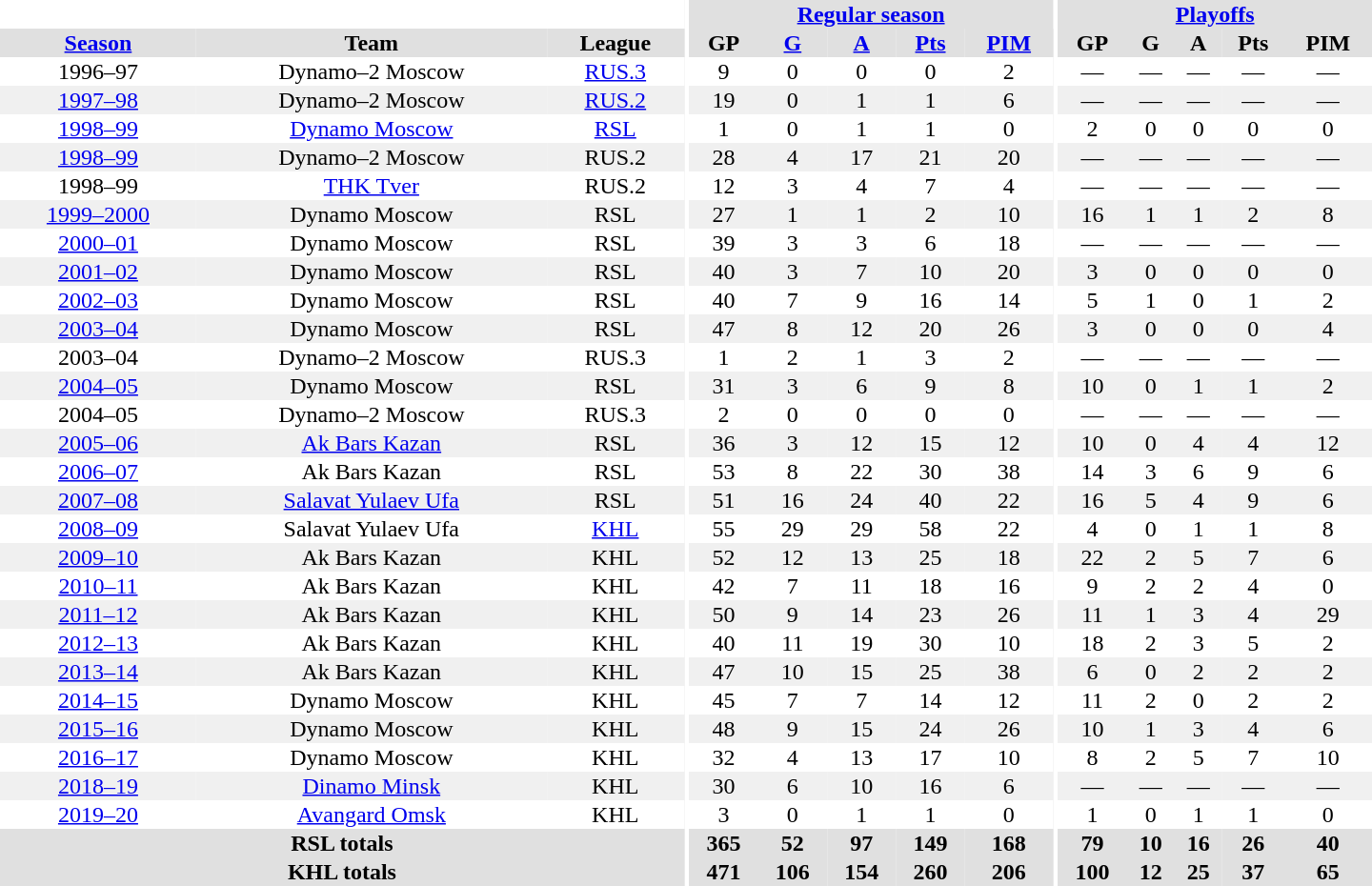<table border="0" cellpadding="1" cellspacing="0" style="text-align:center; width:60em">
<tr bgcolor="#e0e0e0">
<th colspan="3" bgcolor="#ffffff"></th>
<th rowspan="99" bgcolor="#ffffff"></th>
<th colspan="5"><a href='#'>Regular season</a></th>
<th rowspan="99" bgcolor="#ffffff"></th>
<th colspan="5"><a href='#'>Playoffs</a></th>
</tr>
<tr bgcolor="#e0e0e0">
<th><a href='#'>Season</a></th>
<th>Team</th>
<th>League</th>
<th>GP</th>
<th><a href='#'>G</a></th>
<th><a href='#'>A</a></th>
<th><a href='#'>Pts</a></th>
<th><a href='#'>PIM</a></th>
<th>GP</th>
<th>G</th>
<th>A</th>
<th>Pts</th>
<th>PIM</th>
</tr>
<tr>
<td>1996–97</td>
<td>Dynamo–2 Moscow</td>
<td><a href='#'>RUS.3</a></td>
<td>9</td>
<td>0</td>
<td>0</td>
<td>0</td>
<td>2</td>
<td>—</td>
<td>—</td>
<td>—</td>
<td>—</td>
<td>—</td>
</tr>
<tr bgcolor="#f0f0f0">
<td><a href='#'>1997–98</a></td>
<td>Dynamo–2 Moscow</td>
<td><a href='#'>RUS.2</a></td>
<td>19</td>
<td>0</td>
<td>1</td>
<td>1</td>
<td>6</td>
<td>—</td>
<td>—</td>
<td>—</td>
<td>—</td>
<td>—</td>
</tr>
<tr>
<td><a href='#'>1998–99</a></td>
<td><a href='#'>Dynamo Moscow</a></td>
<td><a href='#'>RSL</a></td>
<td>1</td>
<td>0</td>
<td>1</td>
<td>1</td>
<td>0</td>
<td>2</td>
<td>0</td>
<td>0</td>
<td>0</td>
<td>0</td>
</tr>
<tr bgcolor="#f0f0f0">
<td><a href='#'>1998–99</a></td>
<td>Dynamo–2 Moscow</td>
<td>RUS.2</td>
<td>28</td>
<td>4</td>
<td>17</td>
<td>21</td>
<td>20</td>
<td>—</td>
<td>—</td>
<td>—</td>
<td>—</td>
<td>—</td>
</tr>
<tr>
<td>1998–99</td>
<td><a href='#'>THK Tver</a></td>
<td>RUS.2</td>
<td>12</td>
<td>3</td>
<td>4</td>
<td>7</td>
<td>4</td>
<td>—</td>
<td>—</td>
<td>—</td>
<td>—</td>
<td>—</td>
</tr>
<tr bgcolor="#f0f0f0">
<td><a href='#'>1999–2000</a></td>
<td>Dynamo Moscow</td>
<td>RSL</td>
<td>27</td>
<td>1</td>
<td>1</td>
<td>2</td>
<td>10</td>
<td>16</td>
<td>1</td>
<td>1</td>
<td>2</td>
<td>8</td>
</tr>
<tr>
<td><a href='#'>2000–01</a></td>
<td>Dynamo Moscow</td>
<td>RSL</td>
<td>39</td>
<td>3</td>
<td>3</td>
<td>6</td>
<td>18</td>
<td>—</td>
<td>—</td>
<td>—</td>
<td>—</td>
<td>—</td>
</tr>
<tr bgcolor="#f0f0f0">
<td><a href='#'>2001–02</a></td>
<td>Dynamo Moscow</td>
<td>RSL</td>
<td>40</td>
<td>3</td>
<td>7</td>
<td>10</td>
<td>20</td>
<td>3</td>
<td>0</td>
<td>0</td>
<td>0</td>
<td>0</td>
</tr>
<tr>
<td><a href='#'>2002–03</a></td>
<td>Dynamo Moscow</td>
<td>RSL</td>
<td>40</td>
<td>7</td>
<td>9</td>
<td>16</td>
<td>14</td>
<td>5</td>
<td>1</td>
<td>0</td>
<td>1</td>
<td>2</td>
</tr>
<tr bgcolor="#f0f0f0">
<td><a href='#'>2003–04</a></td>
<td>Dynamo Moscow</td>
<td>RSL</td>
<td>47</td>
<td>8</td>
<td>12</td>
<td>20</td>
<td>26</td>
<td>3</td>
<td>0</td>
<td>0</td>
<td>0</td>
<td>4</td>
</tr>
<tr>
<td>2003–04</td>
<td>Dynamo–2 Moscow</td>
<td>RUS.3</td>
<td>1</td>
<td>2</td>
<td>1</td>
<td>3</td>
<td>2</td>
<td>—</td>
<td>—</td>
<td>—</td>
<td>—</td>
<td>—</td>
</tr>
<tr bgcolor="#f0f0f0">
<td><a href='#'>2004–05</a></td>
<td>Dynamo Moscow</td>
<td>RSL</td>
<td>31</td>
<td>3</td>
<td>6</td>
<td>9</td>
<td>8</td>
<td>10</td>
<td>0</td>
<td>1</td>
<td>1</td>
<td>2</td>
</tr>
<tr>
<td>2004–05</td>
<td>Dynamo–2 Moscow</td>
<td>RUS.3</td>
<td>2</td>
<td>0</td>
<td>0</td>
<td>0</td>
<td>0</td>
<td>—</td>
<td>—</td>
<td>—</td>
<td>—</td>
<td>—</td>
</tr>
<tr bgcolor="#f0f0f0">
<td><a href='#'>2005–06</a></td>
<td><a href='#'>Ak Bars Kazan</a></td>
<td>RSL</td>
<td>36</td>
<td>3</td>
<td>12</td>
<td>15</td>
<td>12</td>
<td>10</td>
<td>0</td>
<td>4</td>
<td>4</td>
<td>12</td>
</tr>
<tr>
<td><a href='#'>2006–07</a></td>
<td>Ak Bars Kazan</td>
<td>RSL</td>
<td>53</td>
<td>8</td>
<td>22</td>
<td>30</td>
<td>38</td>
<td>14</td>
<td>3</td>
<td>6</td>
<td>9</td>
<td>6</td>
</tr>
<tr bgcolor="#f0f0f0">
<td><a href='#'>2007–08</a></td>
<td><a href='#'>Salavat Yulaev Ufa</a></td>
<td>RSL</td>
<td>51</td>
<td>16</td>
<td>24</td>
<td>40</td>
<td>22</td>
<td>16</td>
<td>5</td>
<td>4</td>
<td>9</td>
<td>6</td>
</tr>
<tr>
<td><a href='#'>2008–09</a></td>
<td>Salavat Yulaev Ufa</td>
<td><a href='#'>KHL</a></td>
<td>55</td>
<td>29</td>
<td>29</td>
<td>58</td>
<td>22</td>
<td>4</td>
<td>0</td>
<td>1</td>
<td>1</td>
<td>8</td>
</tr>
<tr bgcolor="#f0f0f0">
<td><a href='#'>2009–10</a></td>
<td>Ak Bars Kazan</td>
<td>KHL</td>
<td>52</td>
<td>12</td>
<td>13</td>
<td>25</td>
<td>18</td>
<td>22</td>
<td>2</td>
<td>5</td>
<td>7</td>
<td>6</td>
</tr>
<tr>
<td><a href='#'>2010–11</a></td>
<td>Ak Bars Kazan</td>
<td>KHL</td>
<td>42</td>
<td>7</td>
<td>11</td>
<td>18</td>
<td>16</td>
<td>9</td>
<td>2</td>
<td>2</td>
<td>4</td>
<td>0</td>
</tr>
<tr bgcolor="#f0f0f0">
<td><a href='#'>2011–12</a></td>
<td>Ak Bars Kazan</td>
<td>KHL</td>
<td>50</td>
<td>9</td>
<td>14</td>
<td>23</td>
<td>26</td>
<td>11</td>
<td>1</td>
<td>3</td>
<td>4</td>
<td>29</td>
</tr>
<tr>
<td><a href='#'>2012–13</a></td>
<td>Ak Bars Kazan</td>
<td>KHL</td>
<td>40</td>
<td>11</td>
<td>19</td>
<td>30</td>
<td>10</td>
<td>18</td>
<td>2</td>
<td>3</td>
<td>5</td>
<td>2</td>
</tr>
<tr bgcolor="#f0f0f0">
<td><a href='#'>2013–14</a></td>
<td>Ak Bars Kazan</td>
<td>KHL</td>
<td>47</td>
<td>10</td>
<td>15</td>
<td>25</td>
<td>38</td>
<td>6</td>
<td>0</td>
<td>2</td>
<td>2</td>
<td>2</td>
</tr>
<tr>
<td><a href='#'>2014–15</a></td>
<td>Dynamo Moscow</td>
<td>KHL</td>
<td>45</td>
<td>7</td>
<td>7</td>
<td>14</td>
<td>12</td>
<td>11</td>
<td>2</td>
<td>0</td>
<td>2</td>
<td>2</td>
</tr>
<tr bgcolor="#f0f0f0">
<td><a href='#'>2015–16</a></td>
<td>Dynamo Moscow</td>
<td>KHL</td>
<td>48</td>
<td>9</td>
<td>15</td>
<td>24</td>
<td>26</td>
<td>10</td>
<td>1</td>
<td>3</td>
<td>4</td>
<td>6</td>
</tr>
<tr>
<td><a href='#'>2016–17</a></td>
<td>Dynamo Moscow</td>
<td>KHL</td>
<td>32</td>
<td>4</td>
<td>13</td>
<td>17</td>
<td>10</td>
<td>8</td>
<td>2</td>
<td>5</td>
<td>7</td>
<td>10</td>
</tr>
<tr bgcolor="#f0f0f0">
<td><a href='#'>2018–19</a></td>
<td><a href='#'>Dinamo Minsk</a></td>
<td>KHL</td>
<td>30</td>
<td>6</td>
<td>10</td>
<td>16</td>
<td>6</td>
<td>—</td>
<td>—</td>
<td>—</td>
<td>—</td>
<td>—</td>
</tr>
<tr>
<td><a href='#'>2019–20</a></td>
<td><a href='#'>Avangard Omsk</a></td>
<td>KHL</td>
<td>3</td>
<td>0</td>
<td>1</td>
<td>1</td>
<td>0</td>
<td>1</td>
<td>0</td>
<td>1</td>
<td>1</td>
<td>0</td>
</tr>
<tr bgcolor="#e0e0e0">
<th colspan="3">RSL totals</th>
<th>365</th>
<th>52</th>
<th>97</th>
<th>149</th>
<th>168</th>
<th>79</th>
<th>10</th>
<th>16</th>
<th>26</th>
<th>40</th>
</tr>
<tr bgcolor="#e0e0e0">
<th colspan="3">KHL totals</th>
<th>471</th>
<th>106</th>
<th>154</th>
<th>260</th>
<th>206</th>
<th>100</th>
<th>12</th>
<th>25</th>
<th>37</th>
<th>65</th>
</tr>
</table>
